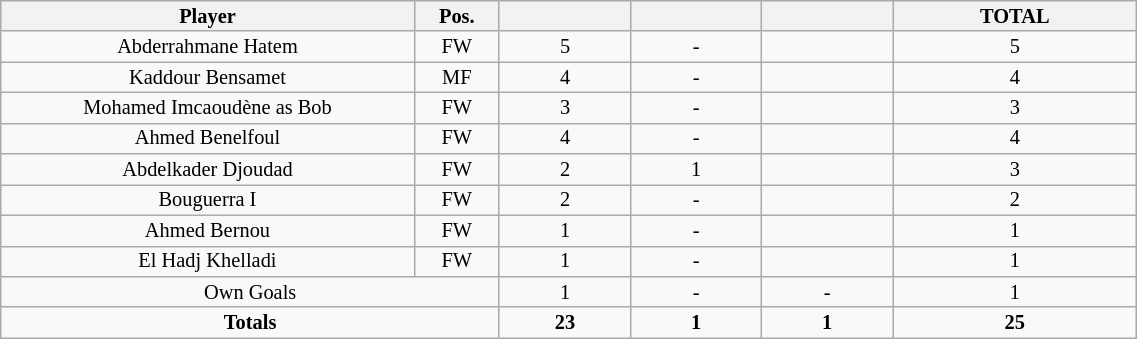<table class="wikitable sortable alternance"  style="font-size:85%; text-align:center; line-height:14px; width:60%;">
<tr>
<th width=140>Player</th>
<th width=10>Pos.</th>
<th width=40></th>
<th width=40></th>
<th width=40></th>
<th width=80>TOTAL</th>
</tr>
<tr>
<td>Abderrahmane Hatem</td>
<td>FW</td>
<td>5</td>
<td>-</td>
<td></td>
<td>5</td>
</tr>
<tr>
<td>Kaddour Bensamet</td>
<td>MF</td>
<td>4</td>
<td>-</td>
<td></td>
<td>4</td>
</tr>
<tr>
<td>Mohamed Imcaoudène as Bob</td>
<td>FW</td>
<td>3</td>
<td>-</td>
<td></td>
<td>3</td>
</tr>
<tr>
<td>Ahmed Benelfoul</td>
<td>FW</td>
<td>4</td>
<td>-</td>
<td></td>
<td>4</td>
</tr>
<tr>
<td>Abdelkader Djoudad</td>
<td>FW</td>
<td>2</td>
<td>1</td>
<td></td>
<td>3</td>
</tr>
<tr>
<td>Bouguerra I</td>
<td>FW</td>
<td>2</td>
<td>-</td>
<td></td>
<td>2</td>
</tr>
<tr>
<td>Ahmed Bernou</td>
<td>FW</td>
<td>1</td>
<td>-</td>
<td></td>
<td>1</td>
</tr>
<tr>
<td>El Hadj Khelladi</td>
<td>FW</td>
<td>1</td>
<td>-</td>
<td></td>
<td>1</td>
</tr>
<tr class="sortbottom">
<td colspan="2">Own Goals</td>
<td>1</td>
<td>-</td>
<td>-</td>
<td>1</td>
</tr>
<tr class="sortbottom">
<td colspan="2"><strong>Totals</strong></td>
<td><strong>23</strong></td>
<td><strong>1</strong></td>
<td><strong>1</strong></td>
<td><strong>25</strong></td>
</tr>
</table>
